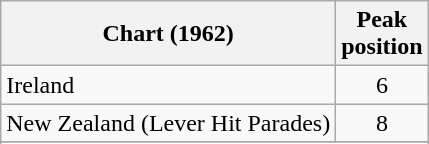<table class="wikitable sortable">
<tr>
<th>Chart (1962)</th>
<th>Peak<br>position</th>
</tr>
<tr>
<td>Ireland</td>
<td style="text-align:center;">6</td>
</tr>
<tr>
<td>New Zealand (Lever Hit Parades)</td>
<td align="center">8</td>
</tr>
<tr>
</tr>
<tr>
</tr>
</table>
